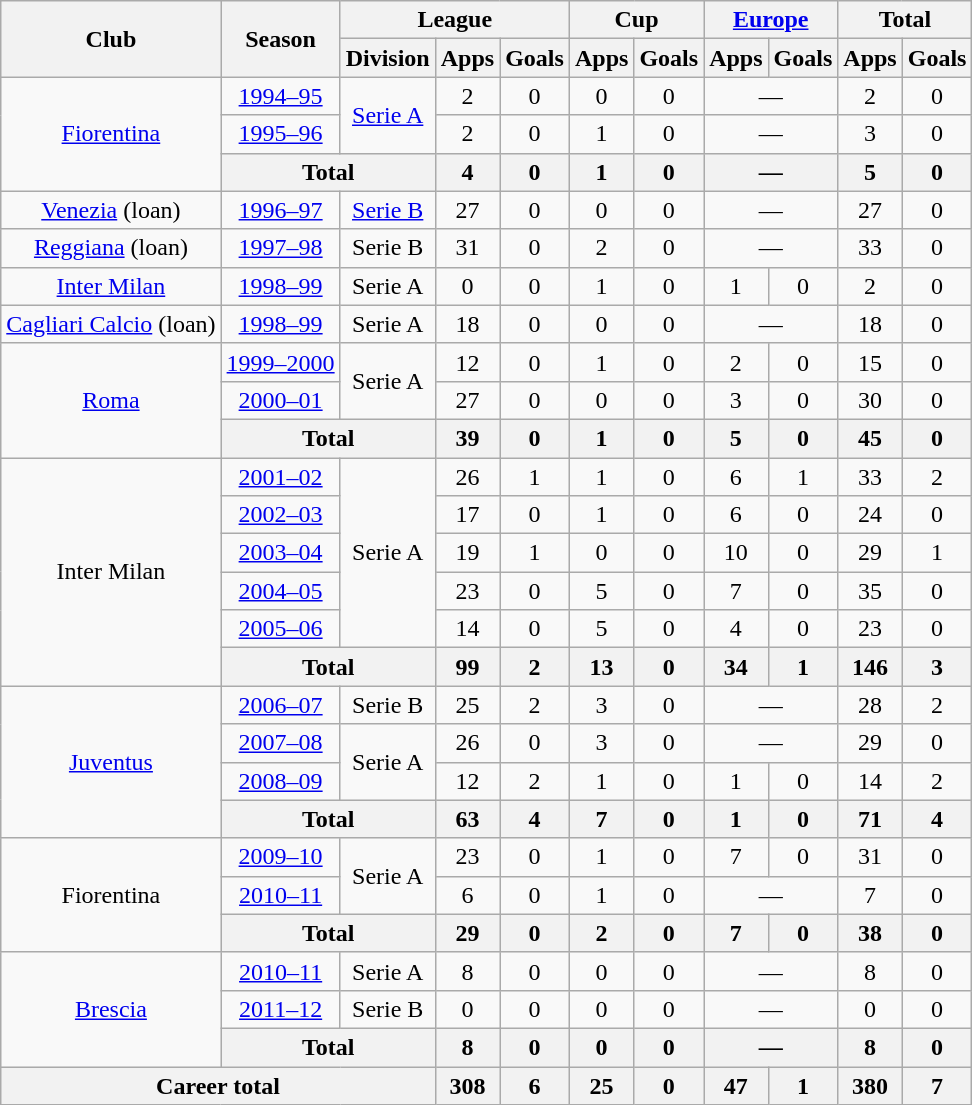<table class="wikitable" style="text-align:center">
<tr>
<th rowspan="2">Club</th>
<th rowspan="2">Season</th>
<th colspan="3">League</th>
<th colspan="2">Cup</th>
<th colspan="2"><a href='#'>Europe</a></th>
<th colspan="2">Total</th>
</tr>
<tr>
<th>Division</th>
<th>Apps</th>
<th>Goals</th>
<th>Apps</th>
<th>Goals</th>
<th>Apps</th>
<th>Goals</th>
<th>Apps</th>
<th>Goals</th>
</tr>
<tr>
<td rowspan="3"><a href='#'>Fiorentina</a></td>
<td><a href='#'>1994–95</a></td>
<td rowspan="2"><a href='#'>Serie A</a></td>
<td>2</td>
<td>0</td>
<td>0</td>
<td>0</td>
<td colspan="2">—</td>
<td>2</td>
<td>0</td>
</tr>
<tr>
<td><a href='#'>1995–96</a></td>
<td>2</td>
<td>0</td>
<td>1</td>
<td>0</td>
<td colspan="2">—</td>
<td>3</td>
<td>0</td>
</tr>
<tr>
<th colspan="2">Total</th>
<th>4</th>
<th>0</th>
<th>1</th>
<th>0</th>
<th colspan="2">—</th>
<th>5</th>
<th>0</th>
</tr>
<tr>
<td><a href='#'>Venezia</a> (loan)</td>
<td><a href='#'>1996–97</a></td>
<td><a href='#'>Serie B</a></td>
<td>27</td>
<td>0</td>
<td>0</td>
<td>0</td>
<td colspan="2">—</td>
<td>27</td>
<td>0</td>
</tr>
<tr>
<td><a href='#'>Reggiana</a> (loan)</td>
<td><a href='#'>1997–98</a></td>
<td>Serie B</td>
<td>31</td>
<td>0</td>
<td>2</td>
<td>0</td>
<td colspan="2">—</td>
<td>33</td>
<td>0</td>
</tr>
<tr>
<td><a href='#'>Inter Milan</a></td>
<td><a href='#'>1998–99</a></td>
<td>Serie A</td>
<td>0</td>
<td>0</td>
<td>1</td>
<td>0</td>
<td>1</td>
<td>0</td>
<td>2</td>
<td>0</td>
</tr>
<tr>
<td><a href='#'>Cagliari Calcio</a> (loan)</td>
<td><a href='#'>1998–99</a></td>
<td>Serie A</td>
<td>18</td>
<td>0</td>
<td>0</td>
<td>0</td>
<td colspan="2">—</td>
<td>18</td>
<td>0</td>
</tr>
<tr>
<td rowspan="3"><a href='#'>Roma</a></td>
<td><a href='#'>1999–2000</a></td>
<td rowspan="2">Serie A</td>
<td>12</td>
<td>0</td>
<td>1</td>
<td>0</td>
<td>2</td>
<td>0</td>
<td>15</td>
<td>0</td>
</tr>
<tr>
<td><a href='#'>2000–01</a></td>
<td>27</td>
<td>0</td>
<td>0</td>
<td>0</td>
<td>3</td>
<td>0</td>
<td>30</td>
<td>0</td>
</tr>
<tr>
<th colspan="2">Total</th>
<th>39</th>
<th>0</th>
<th>1</th>
<th>0</th>
<th>5</th>
<th>0</th>
<th>45</th>
<th>0</th>
</tr>
<tr>
<td rowspan="6">Inter Milan</td>
<td><a href='#'>2001–02</a></td>
<td rowspan="5">Serie A</td>
<td>26</td>
<td>1</td>
<td>1</td>
<td>0</td>
<td>6</td>
<td>1</td>
<td>33</td>
<td>2</td>
</tr>
<tr>
<td><a href='#'>2002–03</a></td>
<td>17</td>
<td>0</td>
<td>1</td>
<td>0</td>
<td>6</td>
<td>0</td>
<td>24</td>
<td>0</td>
</tr>
<tr>
<td><a href='#'>2003–04</a></td>
<td>19</td>
<td>1</td>
<td>0</td>
<td>0</td>
<td>10</td>
<td>0</td>
<td>29</td>
<td>1</td>
</tr>
<tr>
<td><a href='#'>2004–05</a></td>
<td>23</td>
<td>0</td>
<td>5</td>
<td>0</td>
<td>7</td>
<td>0</td>
<td>35</td>
<td>0</td>
</tr>
<tr>
<td><a href='#'>2005–06</a></td>
<td>14</td>
<td>0</td>
<td>5</td>
<td>0</td>
<td>4</td>
<td>0</td>
<td>23</td>
<td>0</td>
</tr>
<tr>
<th colspan="2">Total</th>
<th>99</th>
<th>2</th>
<th>13</th>
<th>0</th>
<th>34</th>
<th>1</th>
<th>146</th>
<th>3</th>
</tr>
<tr>
<td rowspan="4"><a href='#'>Juventus</a></td>
<td><a href='#'>2006–07</a></td>
<td>Serie B</td>
<td>25</td>
<td>2</td>
<td>3</td>
<td>0</td>
<td colspan="2">—</td>
<td>28</td>
<td>2</td>
</tr>
<tr>
<td><a href='#'>2007–08</a></td>
<td rowspan="2">Serie A</td>
<td>26</td>
<td>0</td>
<td>3</td>
<td>0</td>
<td colspan="2">—</td>
<td>29</td>
<td>0</td>
</tr>
<tr>
<td><a href='#'>2008–09</a></td>
<td>12</td>
<td>2</td>
<td>1</td>
<td>0</td>
<td>1</td>
<td>0</td>
<td>14</td>
<td>2</td>
</tr>
<tr>
<th colspan="2">Total</th>
<th>63</th>
<th>4</th>
<th>7</th>
<th>0</th>
<th>1</th>
<th>0</th>
<th>71</th>
<th>4</th>
</tr>
<tr>
<td rowspan="3">Fiorentina</td>
<td><a href='#'>2009–10</a></td>
<td rowspan="2">Serie A</td>
<td>23</td>
<td>0</td>
<td>1</td>
<td>0</td>
<td>7</td>
<td>0</td>
<td>31</td>
<td>0</td>
</tr>
<tr>
<td><a href='#'>2010–11</a></td>
<td>6</td>
<td>0</td>
<td>1</td>
<td>0</td>
<td colspan="2">—</td>
<td>7</td>
<td>0</td>
</tr>
<tr>
<th colspan="2">Total</th>
<th>29</th>
<th>0</th>
<th>2</th>
<th>0</th>
<th>7</th>
<th>0</th>
<th>38</th>
<th>0</th>
</tr>
<tr>
<td rowspan="3"><a href='#'>Brescia</a></td>
<td><a href='#'>2010–11</a></td>
<td>Serie A</td>
<td>8</td>
<td>0</td>
<td>0</td>
<td>0</td>
<td colspan="2">—</td>
<td>8</td>
<td>0</td>
</tr>
<tr>
<td><a href='#'>2011–12</a></td>
<td>Serie B</td>
<td>0</td>
<td>0</td>
<td>0</td>
<td>0</td>
<td colspan="2">—</td>
<td>0</td>
<td>0</td>
</tr>
<tr>
<th colspan="2">Total</th>
<th>8</th>
<th>0</th>
<th>0</th>
<th>0</th>
<th colspan="2">—</th>
<th>8</th>
<th>0</th>
</tr>
<tr>
<th colspan="3">Career total</th>
<th>308</th>
<th>6</th>
<th>25</th>
<th>0</th>
<th>47</th>
<th>1</th>
<th>380</th>
<th>7</th>
</tr>
</table>
